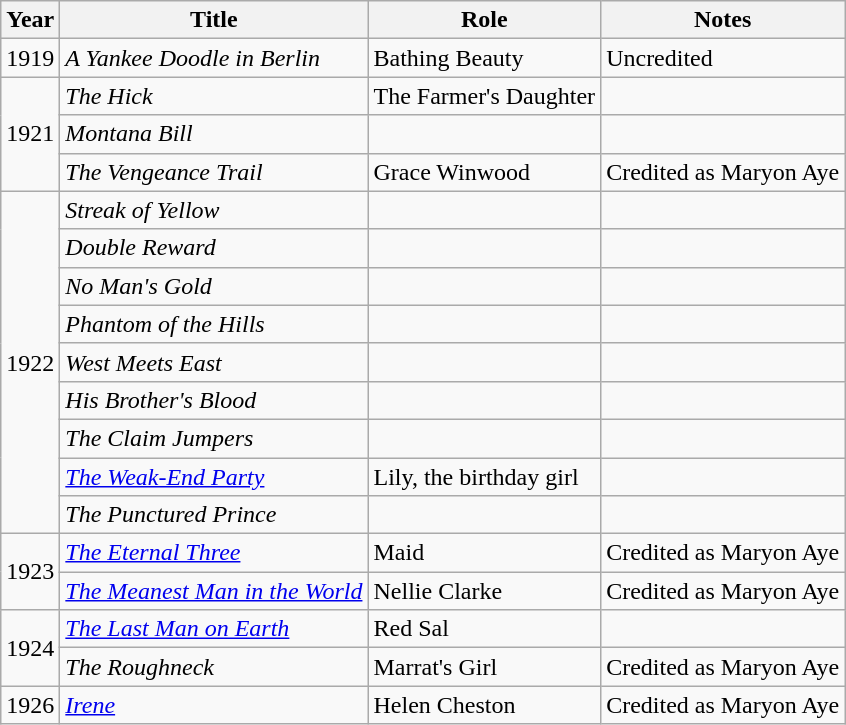<table class="wikitable sortable">
<tr>
<th>Year</th>
<th>Title</th>
<th>Role</th>
<th class="unsortable">Notes</th>
</tr>
<tr>
<td>1919</td>
<td><em>A Yankee Doodle in Berlin</em></td>
<td>Bathing Beauty</td>
<td>Uncredited</td>
</tr>
<tr>
<td rowspan=3>1921</td>
<td><em>The Hick</em></td>
<td>The Farmer's Daughter</td>
<td></td>
</tr>
<tr>
<td><em>Montana Bill</em></td>
<td></td>
<td></td>
</tr>
<tr>
<td><em>The Vengeance Trail</em></td>
<td>Grace Winwood</td>
<td>Credited as Maryon Aye</td>
</tr>
<tr>
<td rowspan=9>1922</td>
<td><em>Streak of Yellow</em></td>
<td></td>
<td></td>
</tr>
<tr>
<td><em>Double Reward</em></td>
<td></td>
<td></td>
</tr>
<tr>
<td><em>No Man's Gold</em></td>
<td></td>
<td></td>
</tr>
<tr>
<td><em>Phantom of the Hills</em></td>
<td></td>
<td></td>
</tr>
<tr>
<td><em>West Meets East</em></td>
<td></td>
<td></td>
</tr>
<tr>
<td><em>His Brother's Blood</em></td>
<td></td>
<td></td>
</tr>
<tr>
<td><em>The Claim Jumpers</em></td>
<td></td>
<td></td>
</tr>
<tr>
<td><em><a href='#'>The Weak-End Party</a></em></td>
<td>Lily, the birthday girl</td>
<td></td>
</tr>
<tr>
<td><em>The Punctured Prince</em></td>
<td></td>
<td></td>
</tr>
<tr>
<td rowspan=2>1923</td>
<td><em><a href='#'>The Eternal Three</a></em></td>
<td>Maid</td>
<td>Credited as Maryon Aye</td>
</tr>
<tr>
<td><em><a href='#'>The Meanest Man in the World</a></em></td>
<td>Nellie Clarke</td>
<td>Credited as Maryon Aye</td>
</tr>
<tr>
<td rowspan=2>1924</td>
<td><em><a href='#'>The Last Man on Earth</a></em></td>
<td>Red Sal</td>
<td></td>
</tr>
<tr>
<td><em>The Roughneck</em></td>
<td>Marrat's Girl</td>
<td>Credited as Maryon Aye</td>
</tr>
<tr>
<td>1926</td>
<td><em><a href='#'>Irene</a></em></td>
<td>Helen Cheston</td>
<td>Credited as Maryon Aye</td>
</tr>
</table>
